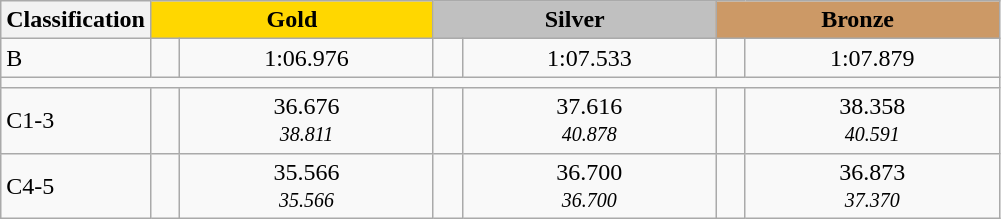<table class=wikitable style="font-size:100%">
<tr>
<th rowspan="1" width="15%">Classification</th>
<th colspan="2" style="background:gold;">Gold</th>
<th colspan="2" style="background:silver;">Silver</th>
<th colspan="2" style="background:#CC9966;">Bronze</th>
</tr>
<tr>
<td>B <br></td>
<td></td>
<td align="center">1:06.976</td>
<td></td>
<td align="center">1:07.533</td>
<td></td>
<td align="center">1:07.879</td>
</tr>
<tr>
<td colspan="7"></td>
</tr>
<tr>
<td>C1-3 <br></td>
<td></td>
<td align="center">36.676<br><small><em>38.811</em></small></td>
<td></td>
<td align="center">37.616<br><small><em>40.878</em></small></td>
<td></td>
<td align="center">38.358<br><small><em>40.591</em></small></td>
</tr>
<tr>
<td>C4-5 <br></td>
<td></td>
<td align="center">35.566<br><small><em>35.566</em></small></td>
<td></td>
<td align="center">36.700<br><small><em>36.700</em></small></td>
<td></td>
<td align="center">36.873<br><small><em>37.370</em></small></td>
</tr>
</table>
